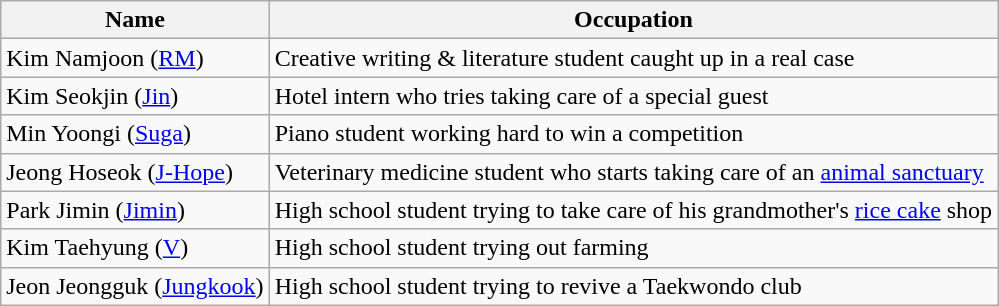<table class="wikitable">
<tr>
<th>Name</th>
<th>Occupation</th>
</tr>
<tr>
<td>Kim Namjoon (<a href='#'>RM</a>)</td>
<td>Creative writing & literature student caught up in a real case</td>
</tr>
<tr>
<td>Kim Seokjin (<a href='#'>Jin</a>)</td>
<td>Hotel intern who tries taking care of a special guest</td>
</tr>
<tr>
<td>Min Yoongi (<a href='#'>Suga</a>)</td>
<td>Piano student working hard to win a competition</td>
</tr>
<tr>
<td>Jeong Hoseok (<a href='#'>J-Hope</a>)</td>
<td>Veterinary medicine student who starts taking care of an <a href='#'>animal sanctuary</a></td>
</tr>
<tr>
<td>Park Jimin (<a href='#'>Jimin</a>)</td>
<td>High school student trying to take care of his grandmother's <a href='#'>rice cake</a> shop</td>
</tr>
<tr>
<td>Kim Taehyung (<a href='#'>V</a>)</td>
<td>High school student trying out farming</td>
</tr>
<tr>
<td>Jeon Jeongguk (<a href='#'>Jungkook</a>)</td>
<td>High school student trying to revive a Taekwondo club</td>
</tr>
</table>
